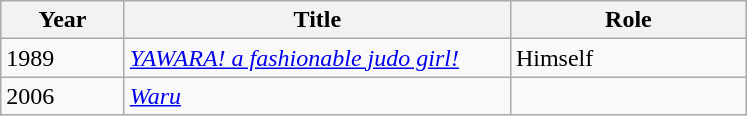<table class="wikitable sortable">
<tr>
<th style="width:75px;">Year</th>
<th style="width:250px;">Title</th>
<th style="width:150px;">Role</th>
</tr>
<tr>
<td>1989</td>
<td><em><a href='#'>YAWARA! a fashionable judo girl!</a></em></td>
<td>Himself</td>
</tr>
<tr>
<td>2006</td>
<td><em><a href='#'>Waru</a></em></td>
<td></td>
</tr>
</table>
